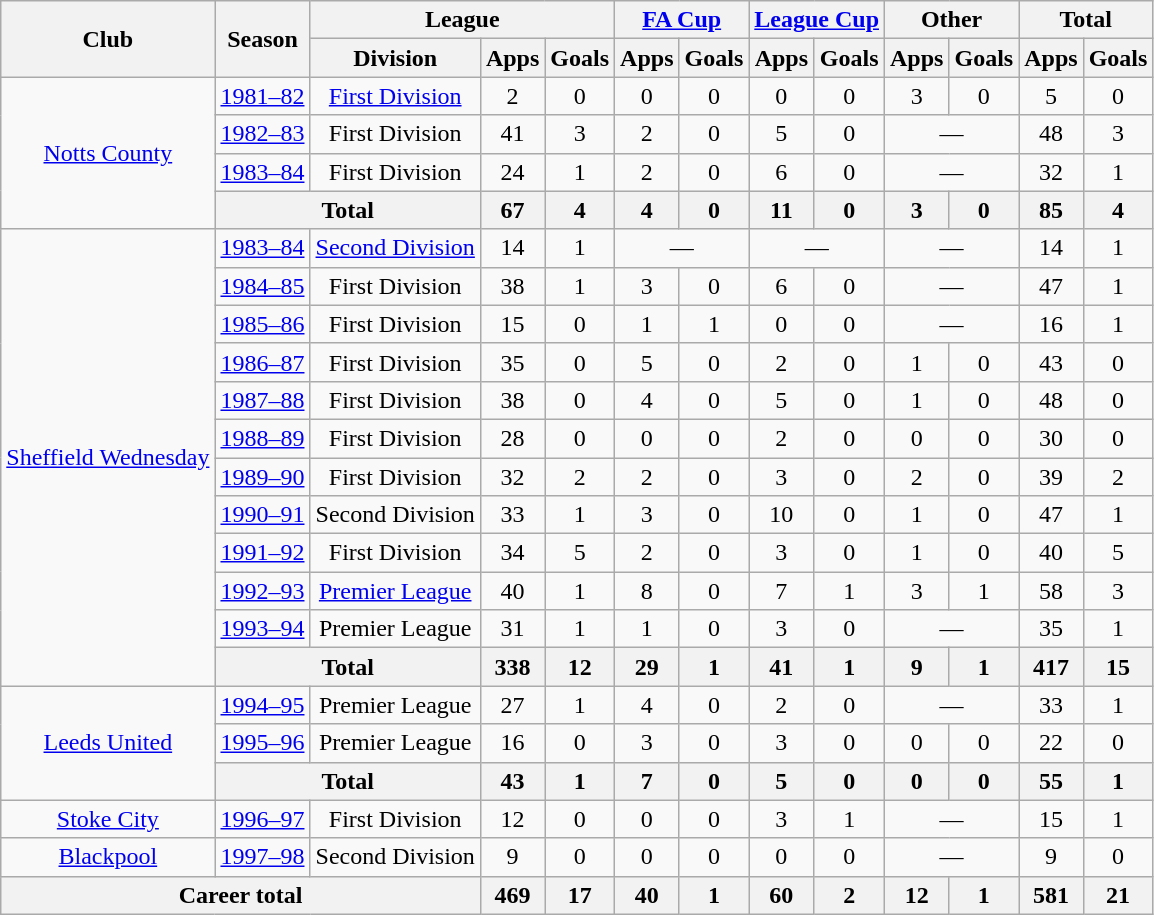<table class=wikitable style="text-align: center;">
<tr>
<th rowspan=2>Club</th>
<th rowspan=2>Season</th>
<th colspan=3>League</th>
<th colspan=2><a href='#'>FA Cup</a></th>
<th colspan=2><a href='#'>League Cup</a></th>
<th colspan=2>Other</th>
<th colspan=2>Total</th>
</tr>
<tr>
<th>Division</th>
<th>Apps</th>
<th>Goals</th>
<th>Apps</th>
<th>Goals</th>
<th>Apps</th>
<th>Goals</th>
<th>Apps</th>
<th>Goals</th>
<th>Apps</th>
<th>Goals</th>
</tr>
<tr>
<td rowspan=4><a href='#'>Notts County</a></td>
<td><a href='#'>1981–82</a></td>
<td><a href='#'>First Division</a></td>
<td>2</td>
<td>0</td>
<td>0</td>
<td>0</td>
<td>0</td>
<td>0</td>
<td>3</td>
<td>0</td>
<td>5</td>
<td>0</td>
</tr>
<tr>
<td><a href='#'>1982–83</a></td>
<td>First Division</td>
<td>41</td>
<td>3</td>
<td>2</td>
<td>0</td>
<td>5</td>
<td>0</td>
<td colspan=2>—</td>
<td>48</td>
<td>3</td>
</tr>
<tr>
<td><a href='#'>1983–84</a></td>
<td>First Division</td>
<td>24</td>
<td>1</td>
<td>2</td>
<td>0</td>
<td>6</td>
<td>0</td>
<td colspan=2>—</td>
<td>32</td>
<td>1</td>
</tr>
<tr>
<th colspan=2>Total</th>
<th>67</th>
<th>4</th>
<th>4</th>
<th>0</th>
<th>11</th>
<th>0</th>
<th>3</th>
<th>0</th>
<th>85</th>
<th>4</th>
</tr>
<tr>
<td rowspan=12><a href='#'>Sheffield Wednesday</a></td>
<td><a href='#'>1983–84</a></td>
<td><a href='#'>Second Division</a></td>
<td>14</td>
<td>1</td>
<td colspan=2>—</td>
<td colspan=2>—</td>
<td colspan=2>—</td>
<td>14</td>
<td>1</td>
</tr>
<tr>
<td><a href='#'>1984–85</a></td>
<td>First Division</td>
<td>38</td>
<td>1</td>
<td>3</td>
<td>0</td>
<td>6</td>
<td>0</td>
<td colspan=2>—</td>
<td>47</td>
<td>1</td>
</tr>
<tr>
<td><a href='#'>1985–86</a></td>
<td>First Division</td>
<td>15</td>
<td>0</td>
<td>1</td>
<td>1</td>
<td>0</td>
<td>0</td>
<td colspan=2>—</td>
<td>16</td>
<td>1</td>
</tr>
<tr>
<td><a href='#'>1986–87</a></td>
<td>First Division</td>
<td>35</td>
<td>0</td>
<td>5</td>
<td>0</td>
<td>2</td>
<td>0</td>
<td>1</td>
<td>0</td>
<td>43</td>
<td>0</td>
</tr>
<tr>
<td><a href='#'>1987–88</a></td>
<td>First Division</td>
<td>38</td>
<td>0</td>
<td>4</td>
<td>0</td>
<td>5</td>
<td>0</td>
<td>1</td>
<td>0</td>
<td>48</td>
<td>0</td>
</tr>
<tr>
<td><a href='#'>1988–89</a></td>
<td>First Division</td>
<td>28</td>
<td>0</td>
<td>0</td>
<td>0</td>
<td>2</td>
<td>0</td>
<td>0</td>
<td>0</td>
<td>30</td>
<td>0</td>
</tr>
<tr>
<td><a href='#'>1989–90</a></td>
<td>First Division</td>
<td>32</td>
<td>2</td>
<td>2</td>
<td>0</td>
<td>3</td>
<td>0</td>
<td>2</td>
<td>0</td>
<td>39</td>
<td>2</td>
</tr>
<tr>
<td><a href='#'>1990–91</a></td>
<td>Second Division</td>
<td>33</td>
<td>1</td>
<td>3</td>
<td>0</td>
<td>10</td>
<td>0</td>
<td>1</td>
<td>0</td>
<td>47</td>
<td>1</td>
</tr>
<tr>
<td><a href='#'>1991–92</a></td>
<td>First Division</td>
<td>34</td>
<td>5</td>
<td>2</td>
<td>0</td>
<td>3</td>
<td>0</td>
<td>1</td>
<td>0</td>
<td>40</td>
<td>5</td>
</tr>
<tr>
<td><a href='#'>1992–93</a></td>
<td><a href='#'>Premier League</a></td>
<td>40</td>
<td>1</td>
<td>8</td>
<td>0</td>
<td>7</td>
<td>1</td>
<td>3</td>
<td>1</td>
<td>58</td>
<td>3</td>
</tr>
<tr>
<td><a href='#'>1993–94</a></td>
<td>Premier League</td>
<td>31</td>
<td>1</td>
<td>1</td>
<td>0</td>
<td>3</td>
<td>0</td>
<td colspan=2>—</td>
<td>35</td>
<td>1</td>
</tr>
<tr>
<th colspan=2>Total</th>
<th>338</th>
<th>12</th>
<th>29</th>
<th>1</th>
<th>41</th>
<th>1</th>
<th>9</th>
<th>1</th>
<th>417</th>
<th>15</th>
</tr>
<tr>
<td rowspan=3><a href='#'>Leeds United</a></td>
<td><a href='#'>1994–95</a></td>
<td>Premier League</td>
<td>27</td>
<td>1</td>
<td>4</td>
<td>0</td>
<td>2</td>
<td>0</td>
<td colspan=2>—</td>
<td>33</td>
<td>1</td>
</tr>
<tr>
<td><a href='#'>1995–96</a></td>
<td>Premier League</td>
<td>16</td>
<td>0</td>
<td>3</td>
<td>0</td>
<td>3</td>
<td>0</td>
<td>0</td>
<td>0</td>
<td>22</td>
<td>0</td>
</tr>
<tr>
<th colspan=2>Total</th>
<th>43</th>
<th>1</th>
<th>7</th>
<th>0</th>
<th>5</th>
<th>0</th>
<th>0</th>
<th>0</th>
<th>55</th>
<th>1</th>
</tr>
<tr>
<td><a href='#'>Stoke City</a></td>
<td><a href='#'>1996–97</a></td>
<td>First Division</td>
<td>12</td>
<td>0</td>
<td>0</td>
<td>0</td>
<td>3</td>
<td>1</td>
<td colspan=2>—</td>
<td>15</td>
<td>1</td>
</tr>
<tr>
<td><a href='#'>Blackpool</a></td>
<td><a href='#'>1997–98</a></td>
<td>Second Division</td>
<td>9</td>
<td>0</td>
<td>0</td>
<td>0</td>
<td>0</td>
<td>0</td>
<td colspan=2>—</td>
<td>9</td>
<td>0</td>
</tr>
<tr>
<th colspan=3>Career total</th>
<th>469</th>
<th>17</th>
<th>40</th>
<th>1</th>
<th>60</th>
<th>2</th>
<th>12</th>
<th>1</th>
<th>581</th>
<th>21</th>
</tr>
</table>
